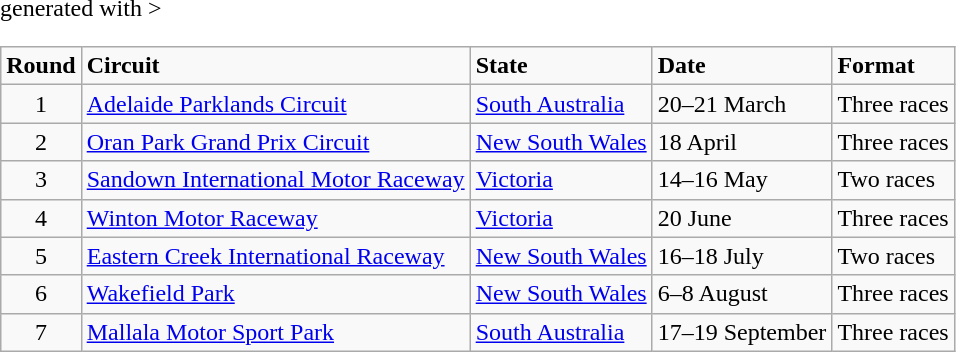<table class="wikitable" <hiddentext>generated with >
<tr style="font-weight:bold">
<td height="14" align="center">Round</td>
<td>Circuit</td>
<td>State</td>
<td>Date</td>
<td>Format</td>
</tr>
<tr>
<td height="14" align="center">1</td>
<td><a href='#'>Adelaide Parklands Circuit</a></td>
<td><a href='#'>South Australia</a></td>
<td>20–21 March</td>
<td>Three races</td>
</tr>
<tr>
<td height="14" align="center">2</td>
<td><a href='#'>Oran Park Grand Prix Circuit</a></td>
<td><a href='#'>New South Wales</a></td>
<td>18 April</td>
<td>Three races</td>
</tr>
<tr>
<td height="14" align="center">3</td>
<td><a href='#'>Sandown International Motor Raceway</a></td>
<td><a href='#'>Victoria</a></td>
<td>14–16 May</td>
<td>Two races</td>
</tr>
<tr>
<td height="14" align="center">4</td>
<td><a href='#'>Winton Motor Raceway</a></td>
<td><a href='#'>Victoria</a></td>
<td>20 June</td>
<td>Three races</td>
</tr>
<tr>
<td height="14" align="center">5</td>
<td><a href='#'>Eastern Creek International Raceway</a></td>
<td><a href='#'>New South Wales</a></td>
<td>16–18 July</td>
<td>Two races</td>
</tr>
<tr>
<td height="14" align="center">6</td>
<td><a href='#'>Wakefield Park</a></td>
<td><a href='#'>New South Wales</a></td>
<td>6–8 August</td>
<td>Three races</td>
</tr>
<tr>
<td height="14" align="center">7</td>
<td><a href='#'>Mallala Motor Sport Park</a></td>
<td><a href='#'>South Australia</a></td>
<td>17–19 September</td>
<td>Three races</td>
</tr>
</table>
